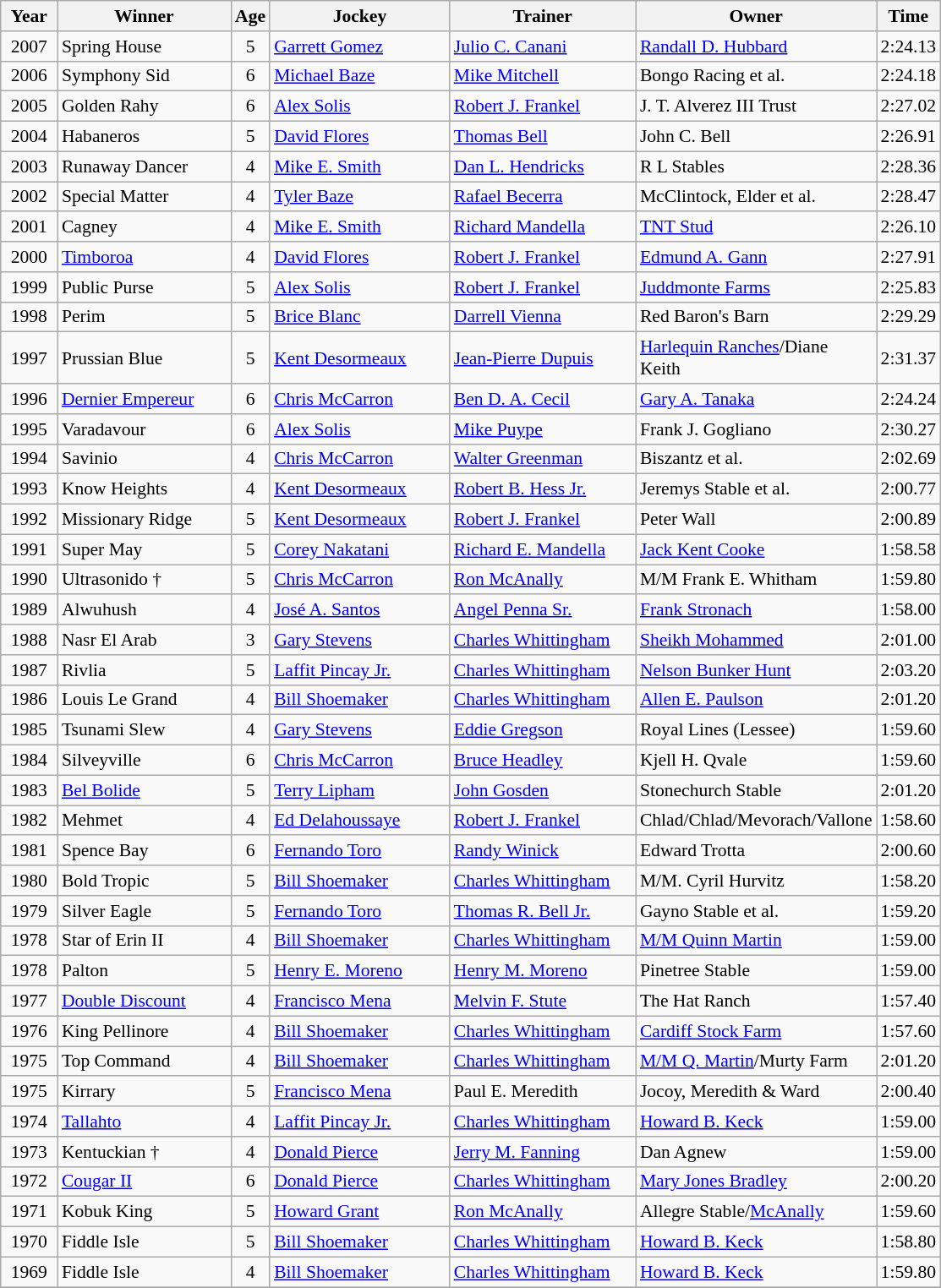<table class="wikitable sortable" style="font-size:90%">
<tr>
<th style="width:38px">Year<br></th>
<th style="width:130px">Winner<br></th>
<th>Age<br></th>
<th style="width:135px">Jockey<br></th>
<th style="width:140px">Trainer<br></th>
<th style="width:170px">Owner<br></th>
<th>Time</th>
</tr>
<tr>
<td align=center>2007</td>
<td>Spring House</td>
<td align=center>5</td>
<td><a href='#'>Garrett Gomez</a></td>
<td><a href='#'>Julio C. Canani</a></td>
<td><a href='#'>Randall D. Hubbard</a></td>
<td>2:24.13</td>
</tr>
<tr>
<td align=center>2006</td>
<td>Symphony Sid</td>
<td align=center>6</td>
<td><a href='#'>Michael Baze</a></td>
<td><a href='#'>Mike Mitchell</a></td>
<td>Bongo Racing et al.</td>
<td>2:24.18</td>
</tr>
<tr>
<td align=center>2005</td>
<td>Golden Rahy</td>
<td align=center>6</td>
<td><a href='#'>Alex Solis</a></td>
<td><a href='#'>Robert J. Frankel</a></td>
<td>J. T. Alverez III Trust</td>
<td>2:27.02</td>
</tr>
<tr>
<td align=center>2004</td>
<td>Habaneros</td>
<td align=center>5</td>
<td><a href='#'>David Flores</a></td>
<td><a href='#'>Thomas Bell</a></td>
<td>John C. Bell</td>
<td>2:26.91</td>
</tr>
<tr>
<td align=center>2003</td>
<td>Runaway Dancer</td>
<td align=center>4</td>
<td><a href='#'>Mike E. Smith</a></td>
<td><a href='#'>Dan L. Hendricks</a></td>
<td>R L Stables</td>
<td>2:28.36</td>
</tr>
<tr>
<td align=center>2002</td>
<td>Special Matter</td>
<td align=center>4</td>
<td><a href='#'>Tyler Baze</a></td>
<td><a href='#'>Rafael Becerra</a></td>
<td>McClintock, Elder et al.</td>
<td>2:28.47</td>
</tr>
<tr>
<td align=center>2001</td>
<td>Cagney</td>
<td align=center>4</td>
<td><a href='#'>Mike E. Smith</a></td>
<td><a href='#'>Richard Mandella</a></td>
<td><a href='#'>TNT Stud</a></td>
<td>2:26.10</td>
</tr>
<tr>
<td align=center>2000</td>
<td><a href='#'>Timboroa</a></td>
<td align=center>4</td>
<td><a href='#'>David Flores</a></td>
<td><a href='#'>Robert J. Frankel</a></td>
<td><a href='#'>Edmund A. Gann</a></td>
<td>2:27.91</td>
</tr>
<tr>
<td align=center>1999</td>
<td>Public Purse</td>
<td align=center>5</td>
<td><a href='#'>Alex Solis</a></td>
<td><a href='#'>Robert J. Frankel</a></td>
<td><a href='#'>Juddmonte Farms</a></td>
<td>2:25.83</td>
</tr>
<tr>
<td align=center>1998</td>
<td>Perim</td>
<td align=center>5</td>
<td><a href='#'>Brice Blanc</a></td>
<td><a href='#'>Darrell Vienna</a></td>
<td>Red Baron's Barn</td>
<td>2:29.29</td>
</tr>
<tr>
<td align=center>1997</td>
<td>Prussian Blue</td>
<td align=center>5</td>
<td><a href='#'>Kent Desormeaux</a></td>
<td><a href='#'>Jean-Pierre Dupuis</a></td>
<td><a href='#'>Harlequin Ranches</a>/Diane Keith</td>
<td>2:31.37</td>
</tr>
<tr>
<td align=center>1996</td>
<td><a href='#'>Dernier Empereur</a></td>
<td align=center>6</td>
<td><a href='#'>Chris McCarron</a></td>
<td><a href='#'>Ben D. A. Cecil</a></td>
<td><a href='#'>Gary A. Tanaka</a></td>
<td>2:24.24</td>
</tr>
<tr>
<td align=center>1995</td>
<td>Varadavour</td>
<td align=center>6</td>
<td><a href='#'>Alex Solis</a></td>
<td><a href='#'>Mike Puype</a></td>
<td>Frank J. Gogliano</td>
<td>2:30.27</td>
</tr>
<tr>
<td align=center>1994</td>
<td>Savinio</td>
<td align=center>4</td>
<td><a href='#'>Chris McCarron</a></td>
<td><a href='#'>Walter Greenman</a></td>
<td>Biszantz et al.</td>
<td>2:02.69</td>
</tr>
<tr>
<td align=center>1993</td>
<td>Know Heights</td>
<td align=center>4</td>
<td><a href='#'>Kent Desormeaux</a></td>
<td><a href='#'>Robert B. Hess Jr.</a></td>
<td>Jeremys Stable et al.</td>
<td>2:00.77</td>
</tr>
<tr>
<td align=center>1992</td>
<td>Missionary Ridge</td>
<td align=center>5</td>
<td><a href='#'>Kent Desormeaux</a></td>
<td><a href='#'>Robert J. Frankel</a></td>
<td>Peter Wall</td>
<td>2:00.89</td>
</tr>
<tr>
<td align=center>1991</td>
<td>Super May</td>
<td align=center>5</td>
<td><a href='#'>Corey Nakatani</a></td>
<td><a href='#'>Richard E. Mandella</a></td>
<td><a href='#'>Jack Kent Cooke</a></td>
<td>1:58.58</td>
</tr>
<tr>
<td align=center>1990</td>
<td>Ultrasonido †</td>
<td align=center>5</td>
<td><a href='#'>Chris McCarron</a></td>
<td><a href='#'>Ron McAnally</a></td>
<td>M/M Frank E. Whitham</td>
<td>1:59.80</td>
</tr>
<tr>
<td align=center>1989</td>
<td>Alwuhush</td>
<td align=center>4</td>
<td><a href='#'>José A. Santos</a></td>
<td><a href='#'>Angel Penna Sr.</a></td>
<td><a href='#'>Frank Stronach</a></td>
<td>1:58.00</td>
</tr>
<tr>
<td align=center>1988</td>
<td>Nasr El Arab</td>
<td align=center>3</td>
<td><a href='#'>Gary Stevens</a></td>
<td><a href='#'>Charles Whittingham</a></td>
<td><a href='#'>Sheikh Mohammed</a></td>
<td>2:01.00</td>
</tr>
<tr>
<td align=center>1987</td>
<td>Rivlia</td>
<td align=center>5</td>
<td><a href='#'>Laffit Pincay Jr.</a></td>
<td><a href='#'>Charles Whittingham</a></td>
<td><a href='#'>Nelson Bunker Hunt</a></td>
<td>2:03.20</td>
</tr>
<tr>
<td align=center>1986</td>
<td>Louis Le Grand</td>
<td align=center>4</td>
<td><a href='#'>Bill Shoemaker</a></td>
<td><a href='#'>Charles Whittingham</a></td>
<td><a href='#'>Allen E. Paulson</a></td>
<td>2:01.20</td>
</tr>
<tr>
<td align=center>1985</td>
<td>Tsunami Slew</td>
<td align=center>4</td>
<td><a href='#'>Gary Stevens</a></td>
<td><a href='#'>Eddie Gregson</a></td>
<td>Royal Lines (Lessee)</td>
<td>1:59.60</td>
</tr>
<tr>
<td align=center>1984</td>
<td>Silveyville</td>
<td align=center>6</td>
<td><a href='#'>Chris McCarron</a></td>
<td><a href='#'>Bruce Headley</a></td>
<td>Kjell H. Qvale</td>
<td>1:59.60</td>
</tr>
<tr>
<td align=center>1983</td>
<td><a href='#'>Bel Bolide</a></td>
<td align=center>5</td>
<td><a href='#'>Terry Lipham</a></td>
<td><a href='#'>John Gosden</a></td>
<td>Stonechurch Stable</td>
<td>2:01.20</td>
</tr>
<tr>
<td align=center>1982</td>
<td>Mehmet</td>
<td align=center>4</td>
<td><a href='#'>Ed Delahoussaye</a></td>
<td><a href='#'>Robert J. Frankel</a></td>
<td>Chlad/Chlad/Mevorach/Vallone</td>
<td>1:58.60</td>
</tr>
<tr>
<td align=center>1981</td>
<td>Spence Bay</td>
<td align=center>6</td>
<td><a href='#'>Fernando Toro</a></td>
<td><a href='#'>Randy Winick</a></td>
<td>Edward Trotta</td>
<td>2:00.60</td>
</tr>
<tr>
<td align=center>1980</td>
<td>Bold Tropic</td>
<td align=center>5</td>
<td><a href='#'>Bill Shoemaker</a></td>
<td><a href='#'>Charles Whittingham</a></td>
<td>M/M. Cyril Hurvitz</td>
<td>1:58.20</td>
</tr>
<tr>
<td align=center>1979</td>
<td>Silver Eagle</td>
<td align=center>5</td>
<td><a href='#'>Fernando Toro</a></td>
<td><a href='#'>Thomas R. Bell Jr.</a></td>
<td>Gayno Stable et al.</td>
<td>1:59.20</td>
</tr>
<tr>
<td align=center>1978</td>
<td>Star of Erin II</td>
<td align=center>4</td>
<td><a href='#'>Bill Shoemaker</a></td>
<td><a href='#'>Charles Whittingham</a></td>
<td><a href='#'>M/M Quinn Martin</a></td>
<td>1:59.00</td>
</tr>
<tr>
<td align=center>1978</td>
<td>Palton</td>
<td align=center>5</td>
<td><a href='#'>Henry E. Moreno</a></td>
<td><a href='#'>Henry M. Moreno</a></td>
<td>Pinetree Stable</td>
<td>1:59.00</td>
</tr>
<tr>
<td align=center>1977</td>
<td><a href='#'>Double Discount</a></td>
<td align=center>4</td>
<td><a href='#'>Francisco Mena</a></td>
<td><a href='#'>Melvin F. Stute</a></td>
<td>The Hat Ranch</td>
<td>1:57.40</td>
</tr>
<tr>
<td align=center>1976</td>
<td>King Pellinore</td>
<td align=center>4</td>
<td><a href='#'>Bill Shoemaker</a></td>
<td><a href='#'>Charles Whittingham</a></td>
<td><a href='#'>Cardiff Stock Farm</a></td>
<td>1:57.60</td>
</tr>
<tr>
<td align=center>1975</td>
<td>Top Command</td>
<td align=center>4</td>
<td><a href='#'>Bill Shoemaker</a></td>
<td><a href='#'>Charles Whittingham</a></td>
<td><a href='#'>M/M Q. Martin</a>/Murty Farm</td>
<td>2:01.20</td>
</tr>
<tr>
<td align=center>1975</td>
<td>Kirrary</td>
<td align=center>5</td>
<td><a href='#'>Francisco Mena</a></td>
<td>Paul E. Meredith</td>
<td>Jocoy, Meredith & Ward</td>
<td>2:00.40</td>
</tr>
<tr>
<td align=center>1974</td>
<td><a href='#'>Tallahto</a></td>
<td align=center>4</td>
<td><a href='#'>Laffit Pincay Jr.</a></td>
<td><a href='#'>Charles Whittingham</a></td>
<td><a href='#'>Howard B. Keck</a></td>
<td>1:59.00</td>
</tr>
<tr>
<td align=center>1973</td>
<td>Kentuckian †</td>
<td align=center>4</td>
<td><a href='#'>Donald Pierce</a></td>
<td><a href='#'>Jerry M. Fanning</a></td>
<td>Dan Agnew</td>
<td>1:59.00</td>
</tr>
<tr>
<td align=center>1972</td>
<td><a href='#'>Cougar II</a></td>
<td align=center>6</td>
<td><a href='#'>Donald Pierce</a></td>
<td><a href='#'>Charles Whittingham</a></td>
<td><a href='#'>Mary Jones Bradley</a></td>
<td>2:00.20</td>
</tr>
<tr>
<td align=center>1971</td>
<td>Kobuk King</td>
<td align=center>5</td>
<td><a href='#'>Howard Grant</a></td>
<td><a href='#'>Ron McAnally</a></td>
<td>Allegre Stable/<a href='#'>McAnally</a></td>
<td>1:59.60</td>
</tr>
<tr>
<td align=center>1970</td>
<td>Fiddle Isle</td>
<td align=center>5</td>
<td><a href='#'>Bill Shoemaker</a></td>
<td><a href='#'>Charles Whittingham</a></td>
<td><a href='#'>Howard B. Keck</a></td>
<td>1:58.80</td>
</tr>
<tr>
<td align=center>1969</td>
<td>Fiddle Isle</td>
<td align=center>4</td>
<td><a href='#'>Bill Shoemaker</a></td>
<td><a href='#'>Charles Whittingham</a></td>
<td><a href='#'>Howard B. Keck</a></td>
<td>1:59.80</td>
</tr>
<tr>
</tr>
</table>
